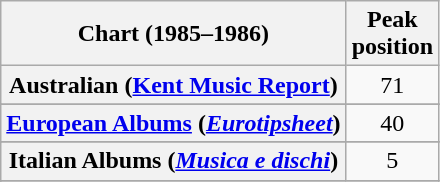<table class="wikitable sortable plainrowheaders" style="text-align:center">
<tr>
<th scope="col">Chart (1985–1986)</th>
<th scope="col">Peak<br>position</th>
</tr>
<tr>
<th scope="row">Australian (<a href='#'>Kent Music Report</a>)</th>
<td>71</td>
</tr>
<tr>
</tr>
<tr>
</tr>
<tr>
<th scope="row"><a href='#'>European Albums</a> (<em><a href='#'>Eurotipsheet</a></em>)</th>
<td>40</td>
</tr>
<tr>
</tr>
<tr>
<th scope="row">Italian Albums (<em><a href='#'>Musica e dischi</a></em>)</th>
<td>5</td>
</tr>
<tr>
</tr>
<tr>
</tr>
<tr>
</tr>
</table>
